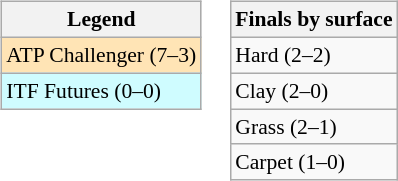<table>
<tr valign=top>
<td><br><table class=wikitable style=font-size:90%>
<tr>
<th>Legend</th>
</tr>
<tr bgcolor=moccasin>
<td>ATP Challenger (7–3)</td>
</tr>
<tr bgcolor=cffcff>
<td>ITF Futures (0–0)</td>
</tr>
</table>
</td>
<td><br><table class=wikitable style=font-size:90%>
<tr>
<th>Finals by surface</th>
</tr>
<tr>
<td>Hard (2–2)</td>
</tr>
<tr>
<td>Clay (2–0)</td>
</tr>
<tr>
<td>Grass (2–1)</td>
</tr>
<tr>
<td>Carpet (1–0)</td>
</tr>
</table>
</td>
</tr>
</table>
